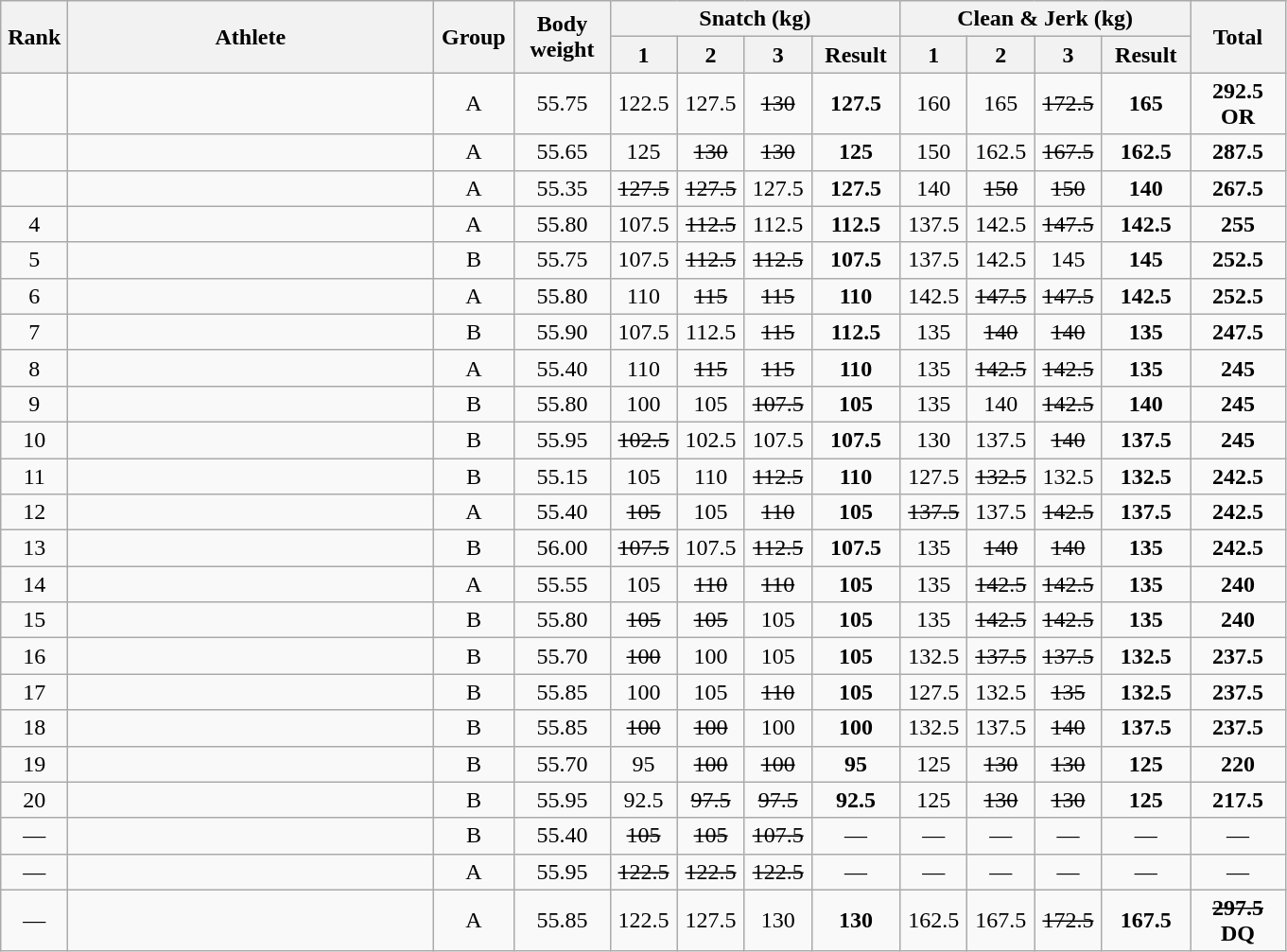<table class = "wikitable" style="text-align:center;">
<tr>
<th rowspan=2 width=40>Rank</th>
<th rowspan=2 width=250>Athlete</th>
<th rowspan=2 width=50>Group</th>
<th rowspan=2 width=60>Body weight</th>
<th colspan=4>Snatch (kg)</th>
<th colspan=4>Clean & Jerk (kg)</th>
<th rowspan=2 width=60>Total</th>
</tr>
<tr>
<th width=40>1</th>
<th width=40>2</th>
<th width=40>3</th>
<th width=55>Result</th>
<th width=40>1</th>
<th width=40>2</th>
<th width=40>3</th>
<th width=55>Result</th>
</tr>
<tr>
<td></td>
<td align=left></td>
<td>A</td>
<td>55.75</td>
<td>122.5</td>
<td>127.5</td>
<td><s>130</s></td>
<td><strong>127.5</strong></td>
<td>160</td>
<td>165</td>
<td><s>172.5</s></td>
<td><strong>165</strong></td>
<td><strong>292.5</strong> <strong>OR</strong></td>
</tr>
<tr>
<td></td>
<td align=left></td>
<td>A</td>
<td>55.65</td>
<td>125</td>
<td><s>130</s></td>
<td><s>130</s></td>
<td><strong>125</strong></td>
<td>150</td>
<td>162.5</td>
<td><s>167.5</s></td>
<td><strong>162.5</strong></td>
<td><strong>287.5</strong></td>
</tr>
<tr>
<td></td>
<td align=left></td>
<td>A</td>
<td>55.35</td>
<td><s>127.5</s></td>
<td><s>127.5</s></td>
<td>127.5</td>
<td><strong>127.5</strong></td>
<td>140</td>
<td><s>150</s></td>
<td><s>150</s></td>
<td><strong>140</strong></td>
<td><strong>267.5</strong></td>
</tr>
<tr>
<td>4</td>
<td align=left></td>
<td>A</td>
<td>55.80</td>
<td>107.5</td>
<td><s>112.5</s></td>
<td>112.5</td>
<td><strong>112.5</strong></td>
<td>137.5</td>
<td>142.5</td>
<td><s>147.5</s></td>
<td><strong>142.5</strong></td>
<td><strong>255</strong></td>
</tr>
<tr>
<td>5</td>
<td align=left></td>
<td>B</td>
<td>55.75</td>
<td>107.5</td>
<td><s>112.5</s></td>
<td><s>112.5</s></td>
<td><strong>107.5</strong></td>
<td>137.5</td>
<td>142.5</td>
<td>145</td>
<td><strong>145</strong></td>
<td><strong>252.5</strong></td>
</tr>
<tr>
<td>6</td>
<td align=left></td>
<td>A</td>
<td>55.80</td>
<td>110</td>
<td><s>115</s></td>
<td><s>115</s></td>
<td><strong>110</strong></td>
<td>142.5</td>
<td><s>147.5</s></td>
<td><s>147.5</s></td>
<td><strong>142.5</strong></td>
<td><strong>252.5</strong></td>
</tr>
<tr>
<td>7</td>
<td align=left></td>
<td>B</td>
<td>55.90</td>
<td>107.5</td>
<td>112.5</td>
<td><s>115</s></td>
<td><strong>112.5</strong></td>
<td>135</td>
<td><s>140</s></td>
<td><s>140</s></td>
<td><strong>135</strong></td>
<td><strong>247.5</strong></td>
</tr>
<tr>
<td>8</td>
<td align=left></td>
<td>A</td>
<td>55.40</td>
<td>110</td>
<td><s>115</s></td>
<td><s>115</s></td>
<td><strong>110</strong></td>
<td>135</td>
<td><s>142.5</s></td>
<td><s>142.5</s></td>
<td><strong>135</strong></td>
<td><strong>245</strong></td>
</tr>
<tr>
<td>9</td>
<td align=left></td>
<td>B</td>
<td>55.80</td>
<td>100</td>
<td>105</td>
<td><s>107.5</s></td>
<td><strong>105</strong></td>
<td>135</td>
<td>140</td>
<td><s>142.5</s></td>
<td><strong>140</strong></td>
<td><strong>245</strong></td>
</tr>
<tr>
<td>10</td>
<td align=left></td>
<td>B</td>
<td>55.95</td>
<td><s>102.5</s></td>
<td>102.5</td>
<td>107.5</td>
<td><strong>107.5</strong></td>
<td>130</td>
<td>137.5</td>
<td><s>140</s></td>
<td><strong>137.5</strong></td>
<td><strong>245</strong></td>
</tr>
<tr>
<td>11</td>
<td align=left></td>
<td>B</td>
<td>55.15</td>
<td>105</td>
<td>110</td>
<td><s>112.5</s></td>
<td><strong>110</strong></td>
<td>127.5</td>
<td><s>132.5</s></td>
<td>132.5</td>
<td><strong>132.5</strong></td>
<td><strong>242.5</strong></td>
</tr>
<tr>
<td>12</td>
<td align=left></td>
<td>A</td>
<td>55.40</td>
<td><s>105</s></td>
<td>105</td>
<td><s>110</s></td>
<td><strong>105</strong></td>
<td><s>137.5</s></td>
<td>137.5</td>
<td><s>142.5</s></td>
<td><strong>137.5</strong></td>
<td><strong>242.5</strong></td>
</tr>
<tr>
<td>13</td>
<td align=left></td>
<td>B</td>
<td>56.00</td>
<td><s>107.5</s></td>
<td>107.5</td>
<td><s>112.5</s></td>
<td><strong>107.5</strong></td>
<td>135</td>
<td><s>140</s></td>
<td><s>140</s></td>
<td><strong>135</strong></td>
<td><strong>242.5</strong></td>
</tr>
<tr>
<td>14</td>
<td align=left></td>
<td>A</td>
<td>55.55</td>
<td>105</td>
<td><s>110</s></td>
<td><s>110</s></td>
<td><strong>105</strong></td>
<td>135</td>
<td><s>142.5</s></td>
<td><s>142.5</s></td>
<td><strong>135</strong></td>
<td><strong>240</strong></td>
</tr>
<tr>
<td>15</td>
<td align=left></td>
<td>B</td>
<td>55.80</td>
<td><s>105</s></td>
<td><s>105</s></td>
<td>105</td>
<td><strong>105</strong></td>
<td>135</td>
<td><s>142.5</s></td>
<td><s>142.5</s></td>
<td><strong>135</strong></td>
<td><strong>240</strong></td>
</tr>
<tr>
<td>16</td>
<td align=left></td>
<td>B</td>
<td>55.70</td>
<td><s>100</s></td>
<td>100</td>
<td>105</td>
<td><strong>105</strong></td>
<td>132.5</td>
<td><s>137.5</s></td>
<td><s>137.5</s></td>
<td><strong>132.5</strong></td>
<td><strong>237.5</strong></td>
</tr>
<tr>
<td>17</td>
<td align=left></td>
<td>B</td>
<td>55.85</td>
<td>100</td>
<td>105</td>
<td><s>110</s></td>
<td><strong>105</strong></td>
<td>127.5</td>
<td>132.5</td>
<td><s>135</s></td>
<td><strong>132.5</strong></td>
<td><strong>237.5</strong></td>
</tr>
<tr>
<td>18</td>
<td align=left></td>
<td>B</td>
<td>55.85</td>
<td><s>100</s></td>
<td><s>100</s></td>
<td>100</td>
<td><strong>100</strong></td>
<td>132.5</td>
<td>137.5</td>
<td><s>140</s></td>
<td><strong>137.5</strong></td>
<td><strong>237.5</strong></td>
</tr>
<tr>
<td>19</td>
<td align=left></td>
<td>B</td>
<td>55.70</td>
<td>95</td>
<td><s>100</s></td>
<td><s>100</s></td>
<td><strong>95</strong></td>
<td>125</td>
<td><s>130</s></td>
<td><s>130</s></td>
<td><strong>125</strong></td>
<td><strong>220</strong></td>
</tr>
<tr>
<td>20</td>
<td align=left></td>
<td>B</td>
<td>55.95</td>
<td>92.5</td>
<td><s>97.5</s></td>
<td><s>97.5</s></td>
<td><strong>92.5</strong></td>
<td>125</td>
<td><s>130</s></td>
<td><s>130</s></td>
<td><strong>125</strong></td>
<td><strong>217.5</strong></td>
</tr>
<tr>
<td>—</td>
<td align=left></td>
<td>B</td>
<td>55.40</td>
<td><s>105</s></td>
<td><s>105</s></td>
<td><s>107.5</s></td>
<td>—</td>
<td>—</td>
<td>—</td>
<td>—</td>
<td>—</td>
<td>—</td>
</tr>
<tr>
<td>—</td>
<td align=left></td>
<td>A</td>
<td>55.95</td>
<td><s>122.5</s></td>
<td><s>122.5</s></td>
<td><s>122.5</s></td>
<td>—</td>
<td>—</td>
<td>—</td>
<td>—</td>
<td>—</td>
<td>—</td>
</tr>
<tr>
<td>—</td>
<td align=left></td>
<td>A</td>
<td>55.85</td>
<td>122.5</td>
<td>127.5</td>
<td>130</td>
<td><strong>130</strong></td>
<td>162.5</td>
<td>167.5</td>
<td><s>172.5</s></td>
<td><strong>167.5</strong></td>
<td><s><strong>297.5</strong></s> <strong>DQ</strong></td>
</tr>
</table>
